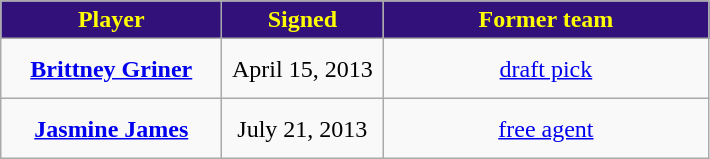<table class="wikitable" style="text-align: center">
<tr align="center" bgcolor="#dddddd">
<td style="background:#32127A;color:#FFFF00; width:140px"><strong>Player</strong></td>
<td style="background:#32127A;color:#FFFF00; width:100px"><strong>Signed</strong></td>
<td style="background:#32127A;color:#FFFF00; width:210px"><strong>Former team</strong></td>
</tr>
<tr style="height:40px">
<td><strong><a href='#'>Brittney Griner</a></strong></td>
<td>April 15, 2013</td>
<td><a href='#'>draft pick</a></td>
</tr>
<tr style="height:40px">
<td><strong><a href='#'>Jasmine James</a></strong></td>
<td>July 21, 2013</td>
<td><a href='#'>free agent</a></td>
</tr>
</table>
